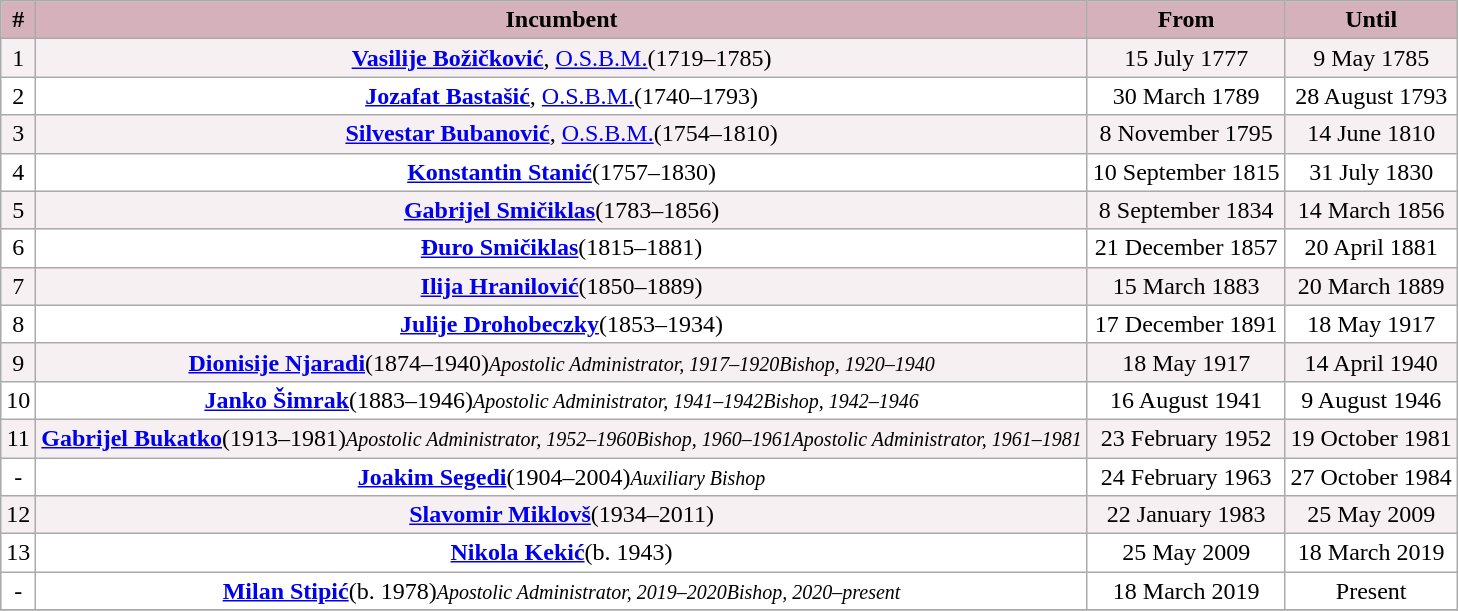<table class="wikitable" style="text-align:center">
<tr ->
<th style="background-color: #D4B1BB;">#</th>
<th style="background-color: #D4B1BB;">Incumbent</th>
<th style="background-color: #D4B1BB;">From</th>
<th style="background-color: #D4B1BB;">Until</th>
</tr>
<tr style="background-color: #F7F0F2;">
<td>1</td>
<td><strong><a href='#'>Vasilije Božičković</a></strong>, <a href='#'>O.S.B.M.</a>(1719–1785)</td>
<td style="text-align: center;">15 July 1777</td>
<td style="text-align: center;">9 May 1785</td>
</tr>
<tr style="background-color: white;">
<td>2</td>
<td><strong><a href='#'>Jozafat Bastašić</a></strong>, <a href='#'>O.S.B.M.</a>(1740–1793)</td>
<td style="text-align: center;">30 March 1789</td>
<td style="text-align: center;">28 August 1793</td>
</tr>
<tr style="background-color: #F7F0F2;">
<td>3</td>
<td><strong><a href='#'>Silvestar Bubanović</a></strong>, <a href='#'>O.S.B.M.</a>(1754–1810)</td>
<td style="text-align: center;">8 November 1795</td>
<td style="text-align: center;">14 June 1810</td>
</tr>
<tr style="background-color: white;">
<td>4</td>
<td><strong><a href='#'>Konstantin Stanić</a></strong>(1757–1830)</td>
<td style="text-align: center;">10 September 1815</td>
<td style="text-align: center;">31 July 1830</td>
</tr>
<tr style="background-color: #F7F0F2;">
<td>5</td>
<td><strong><a href='#'>Gabrijel Smičiklas</a></strong>(1783–1856)</td>
<td style="text-align: center;">8 September 1834</td>
<td style="text-align: center;">14 March 1856</td>
</tr>
<tr style="background-color: white;">
<td>6</td>
<td><strong><a href='#'>Đuro Smičiklas</a></strong>(1815–1881)</td>
<td style="text-align: center;">21 December 1857</td>
<td style="text-align: center;">20 April 1881</td>
</tr>
<tr style="background-color: #F7F0F2;">
<td>7</td>
<td><strong><a href='#'>Ilija Hranilović</a></strong>(1850–1889)</td>
<td style="text-align: center;">15 March 1883</td>
<td style="text-align: center;">20 March 1889</td>
</tr>
<tr style="background-color: white;">
<td>8</td>
<td><strong><a href='#'>Julije Drohobeczky</a></strong>(1853–1934)</td>
<td style="text-align: center;">17 December 1891</td>
<td style="text-align: center;">18 May 1917</td>
</tr>
<tr style="background-color: #F7F0F2;">
<td>9</td>
<td><strong><a href='#'>Dionisije Njaradi</a></strong>(1874–1940)<small><em>Apostolic Administrator, 1917–1920</em><em>Bishop, 1920–1940</em></small></td>
<td style="text-align: center;">18 May 1917</td>
<td style="text-align: center;">14 April 1940</td>
</tr>
<tr style="background-color: white;">
<td>10</td>
<td><strong><a href='#'>Janko Šimrak</a></strong>(1883–1946)<small><em>Apostolic Administrator, 1941–1942</em><em>Bishop, 1942–1946</em></small></td>
<td style="text-align: center;">16 August 1941</td>
<td style="text-align: center;">9 August 1946</td>
</tr>
<tr style="background-color: #F7F0F2;">
<td>11</td>
<td><strong><a href='#'>Gabrijel Bukatko</a></strong>(1913–1981)<small><em>Apostolic Administrator, 1952–1960</em><em>Bishop, 1960–1961</em><em>Apostolic Administrator, 1961–1981</em></small></td>
<td style="text-align: center;">23 February 1952</td>
<td style="text-align: center;">19 October 1981</td>
</tr>
<tr style="background-color: white;">
<td>-</td>
<td><strong><a href='#'>Joakim Segedi</a></strong>(1904–2004)<small><em>Auxiliary Bishop</em></small></td>
<td style="text-align: center;">24 February 1963</td>
<td style="text-align: center;">27 October 1984</td>
</tr>
<tr style="background-color: #F7F0F2;">
<td>12</td>
<td><strong><a href='#'>Slavomir Miklovš</a></strong>(1934–2011)</td>
<td style="text-align: center;">22 January 1983</td>
<td style="text-align: center;">25 May 2009</td>
</tr>
<tr style="background-color: white;">
<td>13</td>
<td><strong><a href='#'>Nikola Kekić</a></strong>(b. 1943)</td>
<td style="text-align: center;">25 May 2009</td>
<td style="text-align: center;">18 March 2019</td>
</tr>
<tr valign="top" style="background-color: white;">
<td>-</td>
<td><strong><a href='#'>Milan Stipić</a></strong>(b. 1978)<small><em>Apostolic Administrator, 2019–2020</em><em>Bishop, 2020–present</em></small></td>
<td style="text-align: center;">18 March 2019</td>
<td style="text-align: center;">Present</td>
</tr>
<tr style="background-color: #F7F0F2;">
</tr>
</table>
